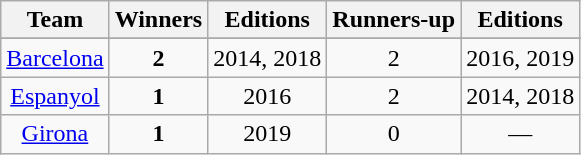<table class="wikitable">
<tr>
<th>Team</th>
<th>Winners</th>
<th>Editions</th>
<th>Runners-up</th>
<th>Editions</th>
</tr>
<tr bgcolor="#EFEFEF">
</tr>
<tr align="center">
<td><a href='#'>Barcelona</a></td>
<td><strong>2</strong></td>
<td>2014, 2018</td>
<td>2</td>
<td>2016, 2019</td>
</tr>
<tr align="center">
<td><a href='#'>Espanyol</a></td>
<td><strong>1</strong></td>
<td>2016</td>
<td>2</td>
<td>2014, 2018</td>
</tr>
<tr align="center">
<td><a href='#'>Girona</a></td>
<td><strong>1</strong></td>
<td>2019</td>
<td>0</td>
<td>—</td>
</tr>
</table>
